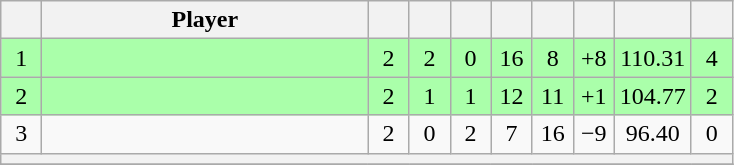<table class="wikitable sortable" style="text-align: center;">
<tr>
<th width=20 scope=col></th>
<th width=210 scope=col>Player</th>
<th width=20 scope=col></th>
<th width=20 scope=col></th>
<th width=20 scope=col></th>
<th width=20 scope=col></th>
<th width=20 scope=col></th>
<th width=20 scope=col></th>
<th width=20 scope=col></th>
<th width=20 scope=col></th>
</tr>
<tr style="background:#aaffaa;">
<td>1</td>
<td style="text-align:left;"></td>
<td>2</td>
<td>2</td>
<td>0</td>
<td>16</td>
<td>8</td>
<td>+8</td>
<td>110.31</td>
<td>4</td>
</tr>
<tr style="background:#aaffaa;">
<td>2</td>
<td style="text-align:left;"></td>
<td>2</td>
<td>1</td>
<td>1</td>
<td>12</td>
<td>11</td>
<td>+1</td>
<td>104.77</td>
<td>2</td>
</tr>
<tr>
<td>3</td>
<td style="text-align:left;"></td>
<td>2</td>
<td>0</td>
<td>2</td>
<td>7</td>
<td>16</td>
<td>−9</td>
<td>96.40</td>
<td>0</td>
</tr>
<tr>
<th colspan="10"></th>
</tr>
<tr>
</tr>
</table>
